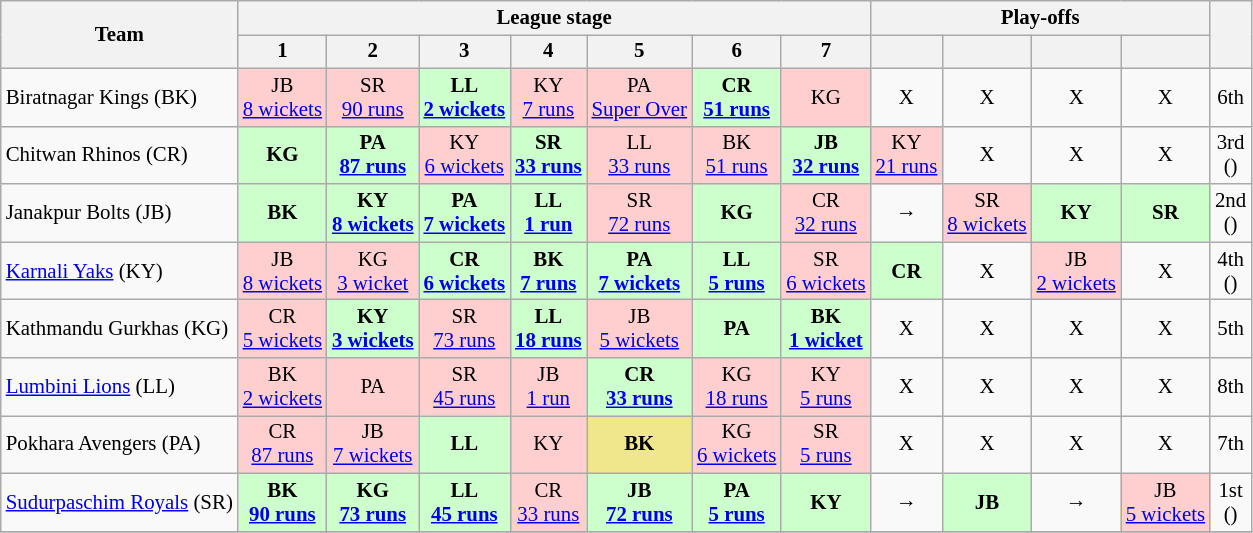<table class="wikitable plainrowheaders" style="font-size:87%; text-align:center;">
<tr>
<th rowspan="2">Team</th>
<th colspan="7">League stage</th>
<th colspan="4">Play-offs</th>
<th rowspan="2"></th>
</tr>
<tr>
<th>1</th>
<th>2</th>
<th>3</th>
<th>4</th>
<th>5</th>
<th>6</th>
<th>7</th>
<th></th>
<th></th>
<th></th>
<th></th>
</tr>
<tr>
<td align="left">Biratnagar Kings (BK)</td>
<td style="background-color:#FFCFCF;">JB<br><a href='#'>8 wickets</a></td>
<td style="background-color:#FFCFCF;">SR<br><a href='#'>90 runs</a></td>
<td style="background-color:#cfc;"><strong>LL<br><a href='#'>2 wickets</a></strong></td>
<td style="background-color:#FFCFCF;">KY<br><a href='#'>7 runs</a></td>
<td style="background-color:#FFCFCF;">PA<br><a href='#'>Super Over</a></td>
<td style="background-color:#cfc;"><strong>CR<br><a href='#'>51 runs</a></strong></td>
<td style="background-color:#FFCFCF;">KG<br></td>
<td>X</td>
<td>X</td>
<td>X</td>
<td>X</td>
<td>6th</td>
</tr>
<tr>
<td align="left">Chitwan Rhinos (CR)</td>
<td style="background-color:#cfc;"><strong>KG<br></strong></td>
<td style="background-color:#cfc;"><strong>PA<br><a href='#'>87 runs</a></strong></td>
<td style="background-color:#FFCFCF;">KY<br><a href='#'>6 wickets</a></td>
<td style="background-color:#cfc;"><strong>SR<br><a href='#'>33 runs</a></strong></td>
<td style="background-color:#FFCFCF;">LL<br><a href='#'>33 runs</a></td>
<td style="background-color:#FFCFCF;">BK<br><a href='#'>51 runs</a></td>
<td style="background-color:#cfc;"><strong>JB<br><a href='#'>32 runs</a></strong></td>
<td style="background-color:#FFCFCF;">KY<br><a href='#'>21 runs</a></td>
<td>X</td>
<td>X</td>
<td>X</td>
<td>3rd<br>()</td>
</tr>
<tr>
<td align="left">Janakpur Bolts (JB)</td>
<td style="background-color:#cfc;"><strong>BK<br></strong></td>
<td style="background-color:#cfc;"><strong>KY<br><a href='#'>8 wickets</a></strong></td>
<td style="background-color:#cfc;"><strong>PA<br><a href='#'>7 wickets</a></strong></td>
<td style="background-color:#cfc;"><strong>LL<br><a href='#'>1 run</a></strong></td>
<td style="background-color:#FFCFCF;">SR<br><a href='#'>72 runs</a></td>
<td style="background-color:#cfc;"><strong>KG<br></strong></td>
<td style="background-color:#FFCFCF;">CR<br><a href='#'>32 runs</a></td>
<td>→</td>
<td style="background-color:#FFCFCF;">SR<br><a href='#'>8 wickets</a></td>
<td style="background-color:#cfc;"><strong>KY<br></strong></td>
<td style="background-color:#cfc;"><strong>SR<br></strong></td>
<td>2nd<br>()</td>
</tr>
<tr>
<td align="left"><a href='#'>Karnali Yaks</a> (KY)</td>
<td style="background-color:#FFCFCF;">JB<br><a href='#'>8 wickets</a></td>
<td style="background-color:#FFCFCF;">KG<br><a href='#'>3 wicket</a></td>
<td style="background-color:#cfc;"><strong>CR<br><a href='#'>6 wickets</a></strong></td>
<td style="background-color:#cfc;"><strong>BK<br><a href='#'>7 runs</a></strong></td>
<td style="background-color:#cfc;"><strong>PA<br><a href='#'>7 wickets</a></strong></td>
<td style="background-color:#cfc;"><strong>LL<br><a href='#'>5 runs</a></strong></td>
<td style="background-color:#FFCFCF;">SR<br><a href='#'>6 wickets</a></td>
<td style="background-color:#cfc;"><strong>CR<br></strong></td>
<td>X</td>
<td style="background-color:#FFCFCF;">JB<br><a href='#'>2 wickets</a></td>
<td>X</td>
<td>4th<br>()</td>
</tr>
<tr>
<td align="left">Kathmandu Gurkhas (KG)</td>
<td style="background-color:#FFCFCF;">CR<br><a href='#'>5 wickets</a></td>
<td style="background-color:#cfc;"><strong>KY<br><a href='#'>3 wickets</a></strong></td>
<td style="background-color:#FFCFCF;">SR<br><a href='#'>73 runs</a></td>
<td style="background-color:#cfc;"><strong>LL<br><a href='#'>18 runs</a></strong></td>
<td style="background-color:#FFCFCF;">JB<br><a href='#'>5 wickets</a></td>
<td style="background-color:#cfc;"><strong>PA<br></strong></td>
<td style="background-color:#cfc;"><strong>BK<br><a href='#'>1 wicket</a></strong></td>
<td>X</td>
<td>X</td>
<td>X</td>
<td>X</td>
<td>5th</td>
</tr>
<tr>
<td align="left"><a href='#'>Lumbini Lions</a> (LL)</td>
<td style="background-color:#FFCFCF;">BK<br><a href='#'>2 wickets</a></td>
<td style="background-color:#FFCFCF;">PA<br></td>
<td style="background-color:#FFCFCF;">SR<br><a href='#'>45 runs</a></td>
<td style="background-color:#FFCFCF;">JB<br><a href='#'>1 run</a></td>
<td style="background-color:#cfc;"><strong>CR<br><a href='#'>33 runs</a></strong></td>
<td style="background-color:#FFCFCF;">KG<br><a href='#'>18 runs</a></td>
<td style="background-color:#FFCFCF;">KY<br><a href='#'>5 runs</a></td>
<td>X</td>
<td>X</td>
<td>X</td>
<td>X</td>
<td>8th</td>
</tr>
<tr>
<td align="left">Pokhara Avengers (PA)</td>
<td style="background-color:#FFCFCF;">CR<br><a href='#'>87 runs</a></td>
<td style="background-color:#FFCFCF;">JB<br><a href='#'>7 wickets</a></td>
<td style="background-color:#cfc;"><strong>LL<br></strong></td>
<td style="background-color:#FFCFCF;">KY<br></td>
<td style="background-color:#F0E68C;"><strong>BK<br></strong></td>
<td style="background-color:#FFCFCF;">KG<br><a href='#'>6 wickets</a></td>
<td style="background-color:#FFCFCF;">SR<br><a href='#'>5 runs</a></td>
<td>X</td>
<td>X</td>
<td>X</td>
<td>X</td>
<td>7th</td>
</tr>
<tr>
<td align="left"><a href='#'>Sudurpaschim Royals</a> (SR)</td>
<td style="background-color:#cfc;"><strong>BK<br><a href='#'>90 runs</a></strong></td>
<td style="background-color:#cfc;"><strong>KG<br><a href='#'>73 runs</a></strong></td>
<td style="background-color:#cfc;"><strong>LL<br><a href='#'>45 runs</a></strong></td>
<td style="background-color:#FFCFCF;">CR<br><a href='#'>33 runs</a></td>
<td style="background-color:#cfc;"><strong>JB<br><a href='#'>72 runs</a></strong></td>
<td style="background-color:#cfc;"><strong>PA<br><a href='#'>5 runs</a></strong></td>
<td style="background-color:#cfc;"><strong>KY<br></strong></td>
<td>→</td>
<td style="background-color:#cfc;"><strong>JB<br></strong></td>
<td>→</td>
<td style="background-color:#FFCFCF;">JB<br><a href='#'>5 wickets</a></td>
<td>1st<br>()</td>
</tr>
<tr>
</tr>
</table>
